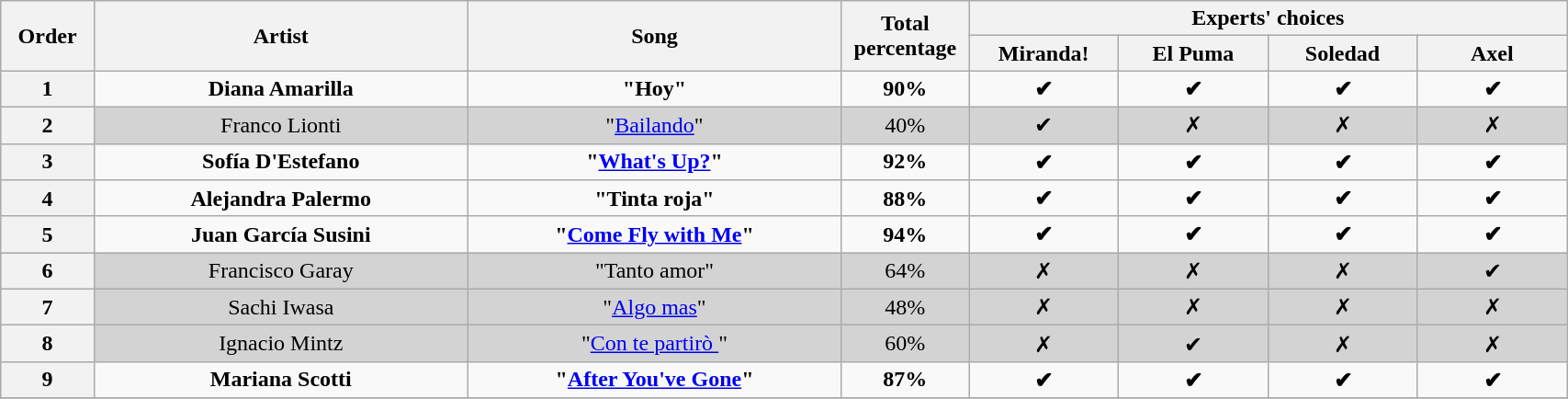<table class="wikitable" style="text-align:center; width:90%;">
<tr>
<th scope="col" rowspan="2" style="width:05%;">Order</th>
<th scope="col" rowspan="2" style="width:20%;">Artist</th>
<th scope="col" rowspan="2" style="width:20%;">Song</th>
<th scope="col" rowspan="2" style="width:05%;">Total percentage</th>
<th scope="col" colspan="4" style="width:32%;">Experts' choices</th>
</tr>
<tr>
<th style="width:08%;">Miranda!</th>
<th style="width:08%;">El Puma</th>
<th style="width:08%;">Soledad</th>
<th style="width:08%;">Axel</th>
</tr>
<tr>
<th>1</th>
<td><strong>Diana Amarilla</strong></td>
<td><strong>"Hoy"</strong></td>
<td><strong>90%</strong></td>
<td><strong>✔</strong></td>
<td><strong>✔</strong></td>
<td><strong>✔</strong></td>
<td><strong>✔</strong></td>
</tr>
<tr bgcolor=lightgray>
<th>2</th>
<td>Franco Lionti</td>
<td>"<a href='#'>Bailando</a>"</td>
<td>40%</td>
<td>✔</td>
<td>✗</td>
<td>✗</td>
<td>✗</td>
</tr>
<tr>
<th>3</th>
<td><strong>Sofía D'Estefano</strong></td>
<td><strong>"<a href='#'>What's Up?</a>"</strong></td>
<td><strong>92%</strong></td>
<td><strong>✔</strong></td>
<td><strong>✔</strong></td>
<td><strong>✔</strong></td>
<td><strong>✔</strong></td>
</tr>
<tr>
<th>4</th>
<td><strong>Alejandra Palermo</strong></td>
<td><strong>"Tinta roja"</strong></td>
<td><strong>88%</strong></td>
<td><strong>✔</strong></td>
<td><strong>✔</strong></td>
<td><strong>✔</strong></td>
<td><strong>✔</strong></td>
</tr>
<tr>
<th>5</th>
<td><strong>Juan García Susini</strong></td>
<td><strong>"<a href='#'>Come Fly with Me</a>"</strong></td>
<td><strong>94%</strong></td>
<td><strong>✔</strong></td>
<td><strong>✔</strong></td>
<td><strong>✔</strong></td>
<td><strong>✔</strong></td>
</tr>
<tr bgcolor=lightgray>
<th>6</th>
<td>Francisco Garay</td>
<td>"Tanto amor"</td>
<td>64%</td>
<td>✗</td>
<td>✗</td>
<td>✗</td>
<td>✔</td>
</tr>
<tr bgcolor=lightgray>
<th>7</th>
<td>Sachi Iwasa</td>
<td>"<a href='#'>Algo mas</a>"</td>
<td>48%</td>
<td>✗</td>
<td>✗</td>
<td>✗</td>
<td>✗</td>
</tr>
<tr bgcolor=lightgray>
<th>8</th>
<td>Ignacio Mintz</td>
<td>"<a href='#'>Con te partirò </a>"</td>
<td>60%</td>
<td>✗</td>
<td>✔</td>
<td>✗</td>
<td>✗</td>
</tr>
<tr>
<th>9</th>
<td><strong>Mariana Scotti</strong></td>
<td><strong>"<a href='#'>After You've Gone</a>"</strong></td>
<td><strong>87%</strong></td>
<td><strong>✔</strong></td>
<td><strong>✔</strong></td>
<td><strong>✔</strong></td>
<td><strong>✔</strong></td>
</tr>
<tr>
</tr>
</table>
